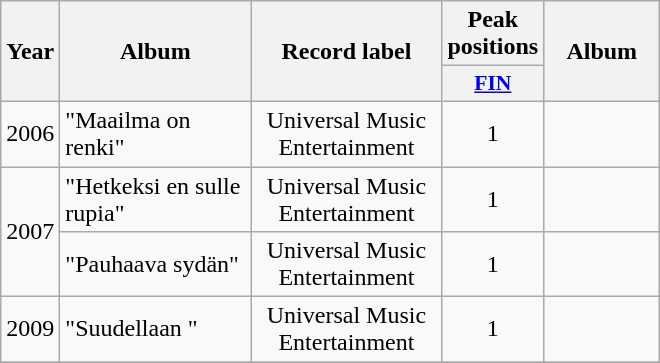<table class="wikitable">
<tr>
<th align="center" rowspan="2" width="10">Year</th>
<th align="center" rowspan="2" width="120">Album</th>
<th align="center" rowspan="2" width="120">Record label</th>
<th align="center" colspan="1" width="20">Peak positions</th>
<th align="center" rowspan="2" width="70">Album</th>
</tr>
<tr>
<th scope="col" style="width:3em;font-size:90%;"><a href='#'>FIN</a><br></th>
</tr>
<tr>
<td style="text-align:center;">2006</td>
<td>"Maailma on renki"</td>
<td style="text-align:center;">Universal Music Entertainment</td>
<td style="text-align:center;">1</td>
<td style="text-align:center;"></td>
</tr>
<tr>
<td style="text-align:center;" rowspan=2>2007</td>
<td>"Hetkeksi en sulle rupia"</td>
<td style="text-align:center;">Universal Music Entertainment</td>
<td style="text-align:center;">1</td>
<td style="text-align:center;"></td>
</tr>
<tr>
<td>"Pauhaava sydän"</td>
<td style="text-align:center;">Universal Music Entertainment</td>
<td style="text-align:center;">1</td>
<td style="text-align:center;"></td>
</tr>
<tr>
<td style="text-align:center;" rowspan=1>2009</td>
<td>"Suudellaan "</td>
<td style="text-align:center;">Universal Music Entertainment</td>
<td style="text-align:center;">1</td>
<td style="text-align:center;"></td>
</tr>
<tr>
</tr>
</table>
